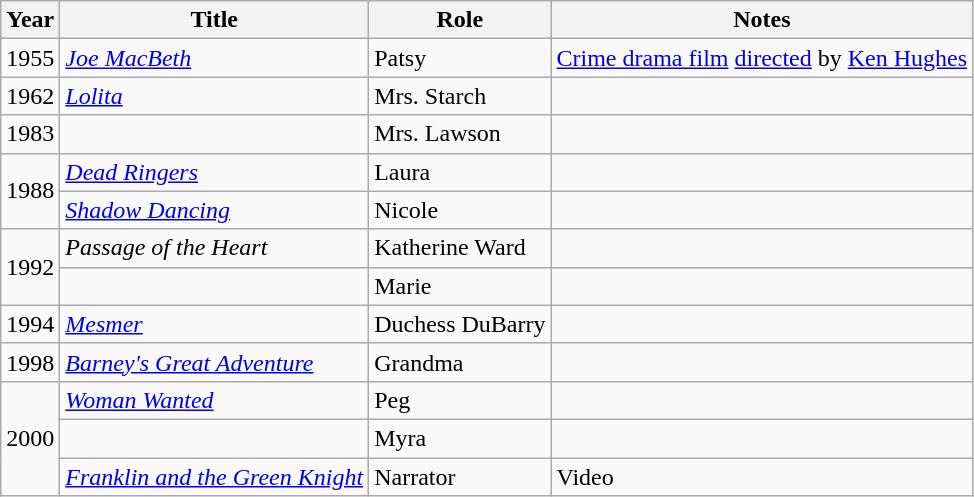<table class="wikitable sortable">
<tr>
<th>Year</th>
<th>Title</th>
<th>Role</th>
<th class="unsortable">Notes</th>
</tr>
<tr>
<td>1955</td>
<td><em><a href='#'>Joe MacBeth</a></em></td>
<td>Patsy</td>
<td><a href='#'>Crime drama film</a> <a href='#'>directed</a> by <a href='#'>Ken Hughes</a></td>
</tr>
<tr>
<td>1962</td>
<td><em><a href='#'>Lolita</a></em></td>
<td>Mrs. Starch</td>
<td></td>
</tr>
<tr>
<td>1983</td>
<td><em></em></td>
<td>Mrs. Lawson</td>
<td></td>
</tr>
<tr>
<td rowspan="2">1988</td>
<td><em><a href='#'>Dead Ringers</a></em></td>
<td>Laura</td>
<td></td>
</tr>
<tr>
<td><em><a href='#'>Shadow Dancing</a></em></td>
<td>Nicole</td>
<td></td>
</tr>
<tr>
<td rowspan="2">1992</td>
<td><em>Passage of the Heart</em></td>
<td>Katherine Ward</td>
<td></td>
</tr>
<tr>
<td><em></em></td>
<td>Marie</td>
<td></td>
</tr>
<tr>
<td>1994</td>
<td><em><a href='#'>Mesmer</a></em></td>
<td>Duchess DuBarry</td>
<td></td>
</tr>
<tr>
<td>1998</td>
<td><em><a href='#'>Barney's Great Adventure</a></em></td>
<td>Grandma</td>
<td></td>
</tr>
<tr>
<td rowspan="3">2000</td>
<td><em><a href='#'>Woman Wanted</a></em></td>
<td>Peg</td>
<td></td>
</tr>
<tr>
<td><em></em></td>
<td>Myra</td>
<td></td>
</tr>
<tr>
<td><em><a href='#'>Franklin and the Green Knight</a></em></td>
<td>Narrator</td>
<td>Video</td>
</tr>
</table>
